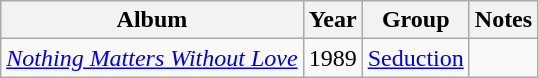<table class="wikitable">
<tr>
<th>Album</th>
<th>Year</th>
<th>Group</th>
<th>Notes</th>
</tr>
<tr>
<td><em><a href='#'>Nothing Matters Without Love</a></em></td>
<td>1989</td>
<td><a href='#'>Seduction</a></td>
<td></td>
</tr>
</table>
